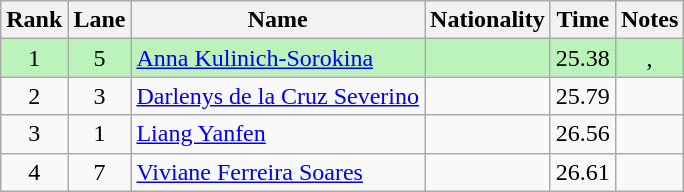<table class="wikitable sortable" style="text-align:center">
<tr>
<th>Rank</th>
<th>Lane</th>
<th>Name</th>
<th>Nationality</th>
<th>Time</th>
<th>Notes</th>
</tr>
<tr bgcolor=bbf3bb>
<td>1</td>
<td>5</td>
<td align="left"><a href='#'>Anna Kulinich-Sorokina</a></td>
<td align="left"></td>
<td>25.38</td>
<td>, </td>
</tr>
<tr>
<td>2</td>
<td>3</td>
<td align="left"><a href='#'>Darlenys de la Cruz Severino</a></td>
<td align="left"></td>
<td>25.79</td>
<td></td>
</tr>
<tr>
<td>3</td>
<td>1</td>
<td align="left"><a href='#'>Liang Yanfen</a></td>
<td align="left"></td>
<td>26.56</td>
<td></td>
</tr>
<tr>
<td>4</td>
<td>7</td>
<td align="left"><a href='#'>Viviane Ferreira Soares</a></td>
<td align="left"></td>
<td>26.61</td>
<td></td>
</tr>
</table>
